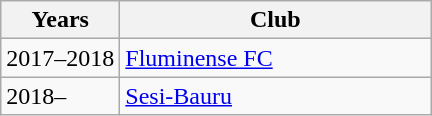<table class="wikitable">
<tr>
<th>Years</th>
<th width="200em">Club</th>
</tr>
<tr>
<td>2017–2018</td>
<td> <a href='#'>Fluminense FC</a></td>
</tr>
<tr>
<td>2018–</td>
<td> <a href='#'>Sesi-Bauru</a></td>
</tr>
</table>
